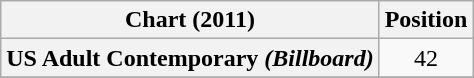<table class="wikitable plainrowheaders" style="text-align:center;">
<tr>
<th scope="col">Chart (2011)</th>
<th scope="col">Position</th>
</tr>
<tr>
<th scope="row">US Adult Contemporary <em>(Billboard)</em></th>
<td align="center">42</td>
</tr>
<tr>
</tr>
</table>
